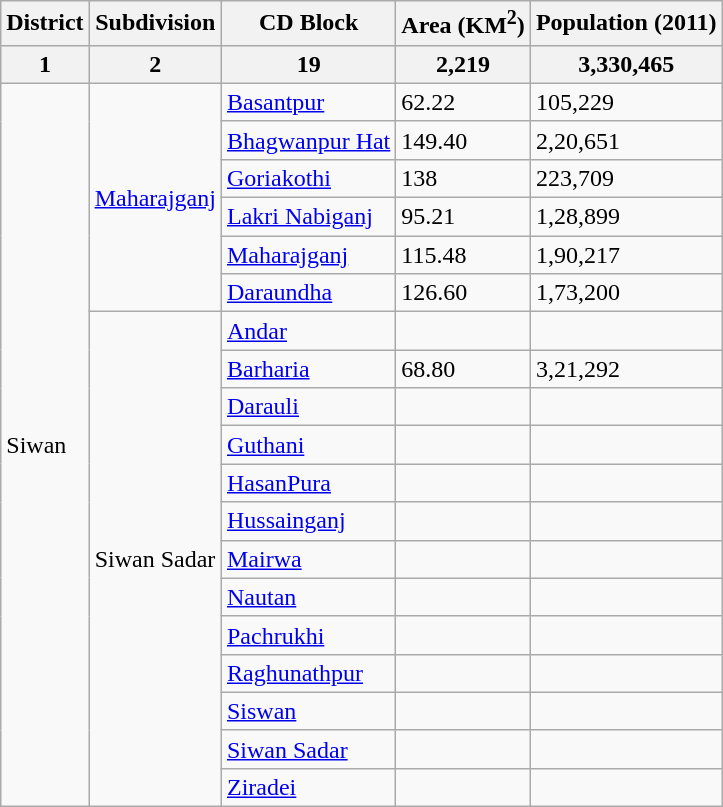<table class="wikitable sortable">
<tr>
<th>District</th>
<th>Subdivision</th>
<th>CD Block</th>
<th>Area (KM<sup>2</sup>)</th>
<th>Population (2011)</th>
</tr>
<tr>
<th>1</th>
<th>2</th>
<th>19</th>
<th>2,219</th>
<th>3,330,465</th>
</tr>
<tr>
<td rowspan="36">Siwan</td>
<td rowspan="6"><a href='#'>Maharajganj</a></td>
<td><a href='#'>Basantpur</a></td>
<td>62.22</td>
<td>105,229</td>
</tr>
<tr>
<td><a href='#'>Bhagwanpur Hat</a></td>
<td>149.40</td>
<td>2,20,651</td>
</tr>
<tr>
<td><a href='#'>Goriakothi</a></td>
<td>138</td>
<td>223,709</td>
</tr>
<tr>
<td><a href='#'>Lakri Nabiganj</a></td>
<td>95.21</td>
<td>1,28,899</td>
</tr>
<tr>
<td><a href='#'>Maharajganj</a></td>
<td>115.48</td>
<td>1,90,217</td>
</tr>
<tr>
<td><a href='#'>Daraundha</a></td>
<td>126.60</td>
<td>1,73,200</td>
</tr>
<tr>
<td rowspan="13">Siwan Sadar</td>
<td><a href='#'>Andar</a></td>
<td></td>
<td></td>
</tr>
<tr>
<td><a href='#'>Barharia</a></td>
<td>68.80</td>
<td>3,21,292</td>
</tr>
<tr>
<td><a href='#'>Darauli</a></td>
<td></td>
<td></td>
</tr>
<tr>
<td><a href='#'>Guthani</a></td>
<td></td>
<td></td>
</tr>
<tr>
<td><a href='#'>HasanPura</a></td>
<td></td>
<td></td>
</tr>
<tr>
<td><a href='#'>Hussainganj</a></td>
<td></td>
<td></td>
</tr>
<tr>
<td><a href='#'>Mairwa</a></td>
<td></td>
<td></td>
</tr>
<tr>
<td><a href='#'>Nautan</a></td>
<td></td>
<td></td>
</tr>
<tr>
<td><a href='#'>Pachrukhi</a></td>
<td></td>
<td></td>
</tr>
<tr>
<td><a href='#'>Raghunathpur</a></td>
<td></td>
<td></td>
</tr>
<tr>
<td><a href='#'>Siswan</a></td>
<td></td>
<td></td>
</tr>
<tr>
<td><a href='#'>Siwan Sadar</a></td>
<td></td>
<td></td>
</tr>
<tr>
<td><a href='#'>Ziradei</a></td>
<td></td>
<td></td>
</tr>
</table>
